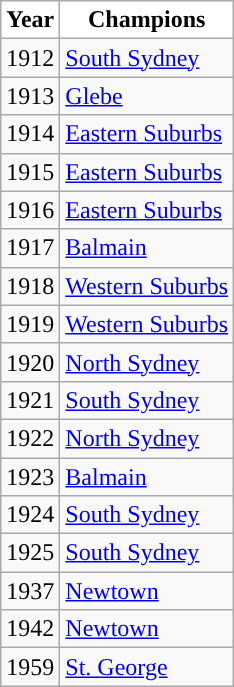<table class="wikitable"; text-align:left">
<tr>
<th style="background:white;">Year</th>
<th style="background:white;">Champions</th>
</tr>
<tr>
<td align=center>1912</td>
<td> <a href='#'>South Sydney</a></td>
</tr>
<tr>
<td align=center>1913</td>
<td> <a href='#'>Glebe</a></td>
</tr>
<tr>
<td align=center>1914</td>
<td> <a href='#'>Eastern Suburbs</a></td>
</tr>
<tr>
<td align=center>1915</td>
<td> <a href='#'>Eastern Suburbs</a></td>
</tr>
<tr>
<td align=center>1916</td>
<td> <a href='#'>Eastern Suburbs</a></td>
</tr>
<tr>
<td align=center>1917</td>
<td> <a href='#'>Balmain</a></td>
</tr>
<tr>
<td align=center>1918</td>
<td> <a href='#'>Western Suburbs</a></td>
</tr>
<tr>
<td align=center>1919</td>
<td> <a href='#'>Western Suburbs</a></td>
</tr>
<tr>
<td align=center>1920</td>
<td> <a href='#'>North Sydney</a></td>
</tr>
<tr>
<td align=center>1921</td>
<td> <a href='#'>South Sydney</a></td>
</tr>
<tr>
<td align=center>1922</td>
<td> <a href='#'>North Sydney</a></td>
</tr>
<tr>
<td align=center>1923</td>
<td> <a href='#'>Balmain</a></td>
</tr>
<tr>
<td align=center>1924</td>
<td> <a href='#'>South Sydney</a></td>
</tr>
<tr>
<td align=center>1925</td>
<td> <a href='#'>South Sydney</a></td>
</tr>
<tr>
<td align=center>1937</td>
<td> <a href='#'>Newtown</a></td>
</tr>
<tr>
<td align=center>1942</td>
<td> <a href='#'>Newtown</a></td>
</tr>
<tr>
<td align=center>1959</td>
<td> <a href='#'>St. George</a></td>
</tr>
</table>
